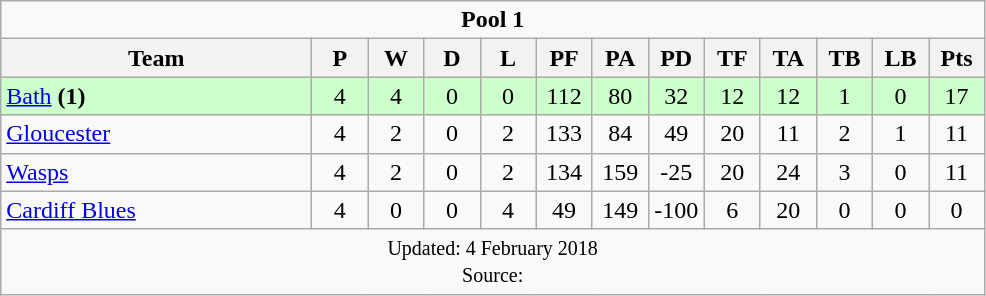<table class="wikitable" style="text-align:center">
<tr>
<td colspan="13" cellpadding="0" cellspacing="0"><strong>Pool 1</strong></td>
</tr>
<tr>
<th style="width:200px">Team</th>
<th width="30">P</th>
<th width="30">W</th>
<th width="30">D</th>
<th width="30">L</th>
<th width="30">PF</th>
<th width="30">PA</th>
<th width="30">PD</th>
<th width="30">TF</th>
<th width="30">TA</th>
<th width="30">TB</th>
<th width="30">LB</th>
<th width="30">Pts</th>
</tr>
<tr style="background:#cfc">
<td align="left"> <a href='#'>Bath</a> <strong>(1)</strong></td>
<td>4</td>
<td>4</td>
<td>0</td>
<td>0</td>
<td>112</td>
<td>80</td>
<td>32</td>
<td>12</td>
<td>12</td>
<td>1</td>
<td>0</td>
<td>17</td>
</tr>
<tr>
<td align="left"> <a href='#'>Gloucester</a></td>
<td>4</td>
<td>2</td>
<td>0</td>
<td>2</td>
<td>133</td>
<td>84</td>
<td>49</td>
<td>20</td>
<td>11</td>
<td>2</td>
<td>1</td>
<td>11</td>
</tr>
<tr>
<td align="left"> <a href='#'>Wasps</a></td>
<td>4</td>
<td>2</td>
<td>0</td>
<td>2</td>
<td>134</td>
<td>159</td>
<td>-25</td>
<td>20</td>
<td>24</td>
<td>3</td>
<td>0</td>
<td>11</td>
</tr>
<tr>
<td align="left"> <a href='#'>Cardiff Blues</a></td>
<td>4</td>
<td>0</td>
<td>0</td>
<td>4</td>
<td>49</td>
<td>149</td>
<td>-100</td>
<td>6</td>
<td>20</td>
<td>0</td>
<td>0</td>
<td>0</td>
</tr>
<tr>
<td colspan="13" style="border:0px"><small>Updated: 4 February 2018 <br>Source: </small></td>
</tr>
</table>
